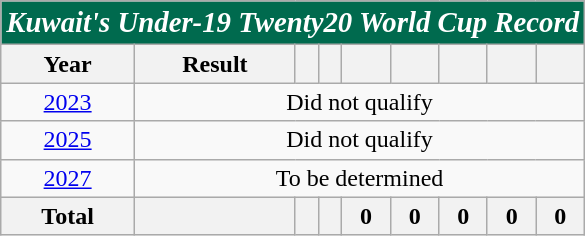<table class="wikitable" style="text-align:center">
<tr>
<th style="color:white; background:#006A4E;" colspan=9><strong><big><em>Kuwait's Under-19 Twenty20 World Cup Record</em></big></strong></th>
</tr>
<tr>
<th>Year</th>
<th>Result</th>
<th></th>
<th></th>
<th></th>
<th></th>
<th></th>
<th></th>
<th></th>
</tr>
<tr>
<td> <a href='#'>2023</a></td>
<td colspan=8>Did not qualify</td>
</tr>
<tr>
<td> <a href='#'>2025</a></td>
<td colspan="8">Did not qualify</td>
</tr>
<tr>
<td> <a href='#'>2027</a></td>
<td colspan="8">To be determined</td>
</tr>
<tr>
<th>Total</th>
<th></th>
<th></th>
<th></th>
<th>0</th>
<th>0</th>
<th>0</th>
<th>0</th>
<th>0</th>
</tr>
</table>
